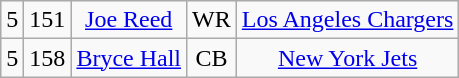<table class="wikitable" style="text-align:center">
<tr>
<td>5</td>
<td>151</td>
<td><a href='#'>Joe Reed</a></td>
<td>WR</td>
<td><a href='#'>Los Angeles Chargers</a></td>
</tr>
<tr>
<td>5</td>
<td>158</td>
<td><a href='#'>Bryce Hall</a></td>
<td>CB</td>
<td><a href='#'>New York Jets</a></td>
</tr>
</table>
